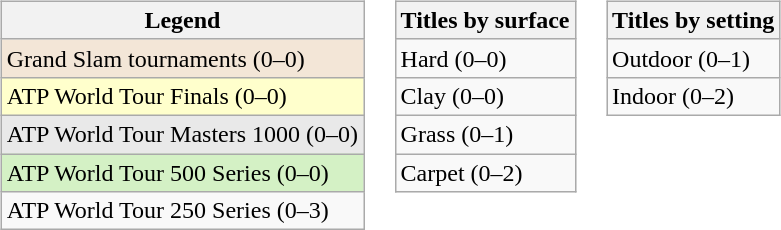<table>
<tr valign="top">
<td><br><table class="wikitable sortable mw-collapsible mw-collapsed">
<tr>
<th>Legend</th>
</tr>
<tr style="background:#f3e6d7;">
<td>Grand Slam tournaments (0–0)</td>
</tr>
<tr style="background:#ffffcc;">
<td>ATP World Tour Finals (0–0)</td>
</tr>
<tr style="background:#e9e9e9;">
<td>ATP World Tour Masters 1000 (0–0)</td>
</tr>
<tr style="background:#d4f1c5;">
<td>ATP World Tour 500 Series (0–0)</td>
</tr>
<tr>
<td>ATP World Tour 250 Series (0–3)</td>
</tr>
</table>
</td>
<td><br><table class="wikitable sortable mw-collapsible mw-collapsed">
<tr>
<th>Titles by surface</th>
</tr>
<tr>
<td>Hard (0–0)</td>
</tr>
<tr>
<td>Clay (0–0)</td>
</tr>
<tr>
<td>Grass (0–1)</td>
</tr>
<tr>
<td>Carpet (0–2)</td>
</tr>
</table>
</td>
<td><br><table class="wikitable sortable mw-collapsible mw-collapsed">
<tr>
<th>Titles by setting</th>
</tr>
<tr>
<td>Outdoor (0–1)</td>
</tr>
<tr>
<td>Indoor (0–2)</td>
</tr>
</table>
</td>
</tr>
</table>
